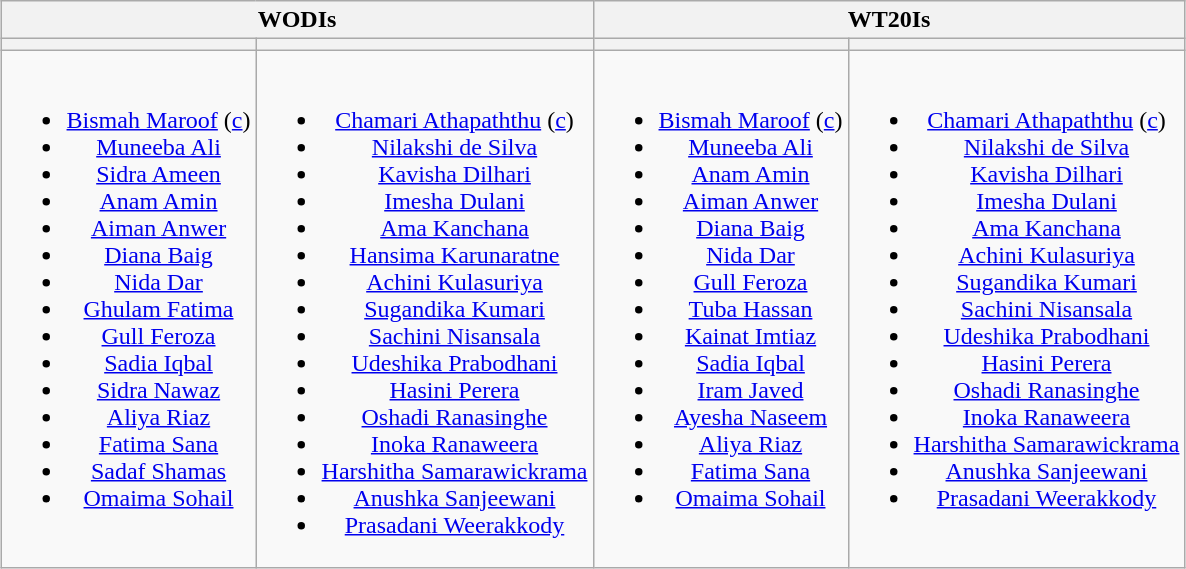<table class="wikitable" style="text-align:center; margin:auto">
<tr>
<th colspan=2>WODIs</th>
<th colspan=2>WT20Is</th>
</tr>
<tr>
<th></th>
<th></th>
<th></th>
<th></th>
</tr>
<tr style="vertical-align:top">
<td><br><ul><li><a href='#'>Bismah Maroof</a> (<a href='#'>c</a>)</li><li><a href='#'>Muneeba Ali</a></li><li><a href='#'>Sidra Ameen</a></li><li><a href='#'>Anam Amin</a></li><li><a href='#'>Aiman Anwer</a></li><li><a href='#'>Diana Baig</a></li><li><a href='#'>Nida Dar</a></li><li><a href='#'>Ghulam Fatima</a></li><li><a href='#'>Gull Feroza</a></li><li><a href='#'>Sadia Iqbal</a></li><li><a href='#'>Sidra Nawaz</a></li><li><a href='#'>Aliya Riaz</a></li><li><a href='#'>Fatima Sana</a></li><li><a href='#'>Sadaf Shamas</a></li><li><a href='#'>Omaima Sohail</a></li></ul></td>
<td><br><ul><li><a href='#'>Chamari Athapaththu</a> (<a href='#'>c</a>)</li><li><a href='#'>Nilakshi de Silva</a></li><li><a href='#'>Kavisha Dilhari</a></li><li><a href='#'>Imesha Dulani</a></li><li><a href='#'>Ama Kanchana</a></li><li><a href='#'>Hansima Karunaratne</a></li><li><a href='#'>Achini Kulasuriya</a></li><li><a href='#'>Sugandika Kumari</a></li><li><a href='#'>Sachini Nisansala</a></li><li><a href='#'>Udeshika Prabodhani</a></li><li><a href='#'>Hasini Perera</a></li><li><a href='#'>Oshadi Ranasinghe</a></li><li><a href='#'>Inoka Ranaweera</a></li><li><a href='#'>Harshitha Samarawickrama</a></li><li><a href='#'>Anushka Sanjeewani</a></li><li><a href='#'>Prasadani Weerakkody</a></li></ul></td>
<td><br><ul><li><a href='#'>Bismah Maroof</a> (<a href='#'>c</a>)</li><li><a href='#'>Muneeba Ali</a></li><li><a href='#'>Anam Amin</a></li><li><a href='#'>Aiman Anwer</a></li><li><a href='#'>Diana Baig</a></li><li><a href='#'>Nida Dar</a></li><li><a href='#'>Gull Feroza</a></li><li><a href='#'>Tuba Hassan</a></li><li><a href='#'>Kainat Imtiaz</a></li><li><a href='#'>Sadia Iqbal</a></li><li><a href='#'>Iram Javed</a></li><li><a href='#'>Ayesha Naseem</a></li><li><a href='#'>Aliya Riaz</a></li><li><a href='#'>Fatima Sana</a></li><li><a href='#'>Omaima Sohail</a></li></ul></td>
<td><br><ul><li><a href='#'>Chamari Athapaththu</a> (<a href='#'>c</a>)</li><li><a href='#'>Nilakshi de Silva</a></li><li><a href='#'>Kavisha Dilhari</a></li><li><a href='#'>Imesha Dulani</a></li><li><a href='#'>Ama Kanchana</a></li><li><a href='#'>Achini Kulasuriya</a></li><li><a href='#'>Sugandika Kumari</a></li><li><a href='#'>Sachini Nisansala</a></li><li><a href='#'>Udeshika Prabodhani</a></li><li><a href='#'>Hasini Perera</a></li><li><a href='#'>Oshadi Ranasinghe</a></li><li><a href='#'>Inoka Ranaweera</a></li><li><a href='#'>Harshitha Samarawickrama</a></li><li><a href='#'>Anushka Sanjeewani</a></li><li><a href='#'>Prasadani Weerakkody</a></li></ul></td>
</tr>
</table>
